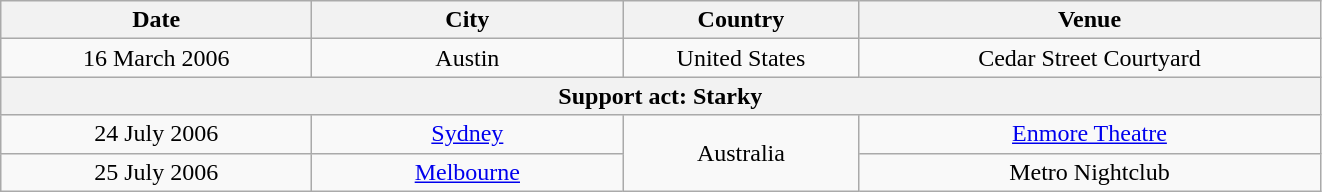<table class="wikitable" style="text-align:center;">
<tr>
<th width="200">Date</th>
<th width="200">City</th>
<th width="150">Country</th>
<th width="300">Venue</th>
</tr>
<tr>
<td>16 March 2006</td>
<td>Austin</td>
<td>United States</td>
<td>Cedar Street Courtyard</td>
</tr>
<tr>
<th colspan="4">Support act: Starky</th>
</tr>
<tr>
<td>24 July 2006</td>
<td><a href='#'>Sydney</a></td>
<td rowspan="2">Australia</td>
<td><a href='#'>Enmore Theatre</a></td>
</tr>
<tr>
<td>25 July 2006</td>
<td><a href='#'>Melbourne</a></td>
<td>Metro Nightclub</td>
</tr>
</table>
